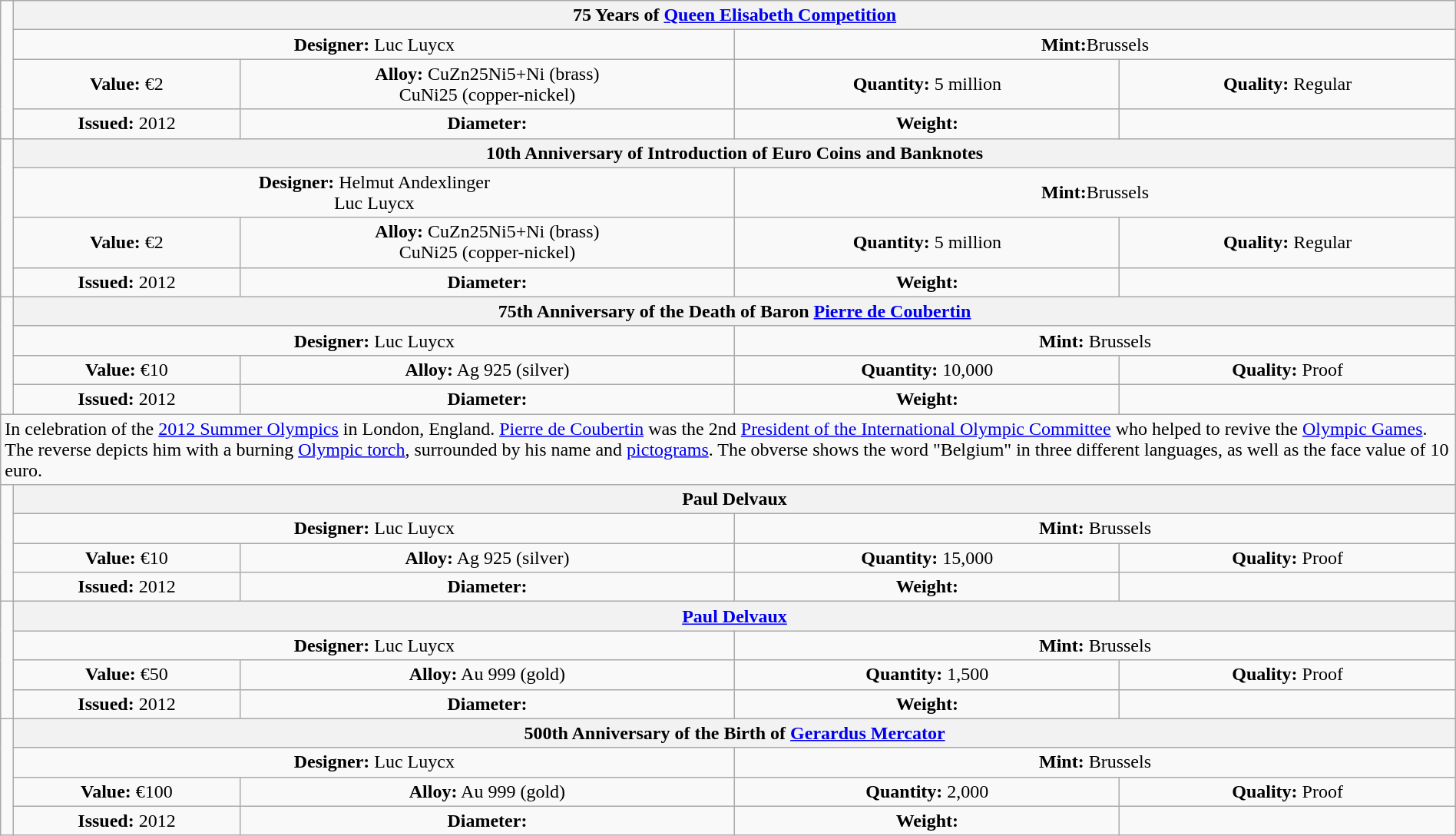<table class="wikitable" style="width:100%;">
<tr>
<td rowspan="4"> </td>
<th scope=col colspan="4"  style="text-align:center">75 Years of <a href='#'>Queen Elisabeth Competition</a></th>
</tr>
<tr style="text-align:center;">
<td colspan="2"  style="width:50%; "><strong>Designer:</strong> Luc Luycx</td>
<td colspan="2"  style="width:50%; "><strong>Mint:</strong>Brussels</td>
</tr>
<tr>
<td align=center><strong>Value:</strong> €2</td>
<td align=center><strong>Alloy:</strong> CuZn25Ni5+Ni (brass)<br>CuNi25 (copper-nickel)</td>
<td align=center><strong>Quantity:</strong> 5 million</td>
<td align=center><strong>Quality:</strong> Regular</td>
</tr>
<tr>
<td align=center><strong>Issued:</strong> 2012</td>
<td align=center><strong>Diameter:</strong> </td>
<td align=center><strong>Weight:</strong> </td>
<td align=center></td>
</tr>
<tr>
<td rowspan="4"> </td>
<th scope=col colspan="4"  style="text-align:center">10th Anniversary of Introduction of Euro Coins and Banknotes</th>
</tr>
<tr style="text-align:center;">
<td colspan="2"  style="width:50%; "><strong>Designer:</strong> Helmut Andexlinger<br>Luc Luycx</td>
<td colspan="2"  style="width:50%; "><strong>Mint:</strong>Brussels</td>
</tr>
<tr>
<td align=center><strong>Value:</strong> €2</td>
<td align=center><strong>Alloy:</strong> CuZn25Ni5+Ni (brass)<br>CuNi25 (copper-nickel)</td>
<td align=center><strong>Quantity:</strong> 5 million</td>
<td align=center><strong>Quality:</strong> Regular</td>
</tr>
<tr>
<td align=center><strong>Issued:</strong> 2012</td>
<td align=center><strong>Diameter:</strong> </td>
<td align=center><strong>Weight:</strong> </td>
<td align=center></td>
</tr>
<tr>
<td rowspan="4"  style="width:330px; white-space:nowrap;"> </td>
<th scope=col colspan="4"  style="text-align:center">75th Anniversary of the Death of Baron <a href='#'>Pierre de Coubertin</a></th>
</tr>
<tr style="text-align:center;">
<td colspan="2"  style="width:50%; "><strong>Designer:</strong> Luc Luycx</td>
<td colspan="2"  style="width:50%; "><strong>Mint:</strong> Brussels</td>
</tr>
<tr>
<td align=center><strong>Value:</strong> €10</td>
<td align=center><strong>Alloy:</strong> Ag 925 (silver)</td>
<td align=center><strong>Quantity:</strong> 10,000</td>
<td align=center><strong>Quality:</strong> Proof</td>
</tr>
<tr>
<td align=center><strong>Issued:</strong> 2012</td>
<td align=center><strong>Diameter:</strong> </td>
<td align=center><strong>Weight:</strong> </td>
<td align=center></td>
</tr>
<tr>
<td colspan="5" style="text-align:left;">In celebration of the <a href='#'>2012 Summer Olympics</a> in London, England. <a href='#'>Pierre de Coubertin</a> was the 2nd <a href='#'>President of the International Olympic Committee</a> who helped to revive the <a href='#'>Olympic Games</a>. The reverse depicts him with a burning <a href='#'>Olympic torch</a>, surrounded by his name and <a href='#'>pictograms</a>. The obverse shows the word "Belgium" in three different languages, as well as the face value of 10 euro.</td>
</tr>
<tr>
<td rowspan="4"  style="width:330px; white-space:nowrap;"> </td>
<th scope=col colspan="4"  style="text-align:center">Paul Delvaux</th>
</tr>
<tr style="text-align:center;">
<td colspan="2"  style="width:50%; "><strong>Designer:</strong> Luc Luycx</td>
<td colspan="2"  style="width:50%; "><strong>Mint:</strong> Brussels</td>
</tr>
<tr>
<td align=center><strong>Value:</strong> €10</td>
<td align=center><strong>Alloy:</strong> Ag 925 (silver)</td>
<td align=center><strong>Quantity:</strong> 15,000</td>
<td align=center><strong>Quality:</strong> Proof</td>
</tr>
<tr>
<td align=center><strong>Issued:</strong> 2012</td>
<td align=center><strong>Diameter:</strong> </td>
<td align=center><strong>Weight:</strong> </td>
<td align=center></td>
</tr>
<tr>
<td rowspan="4"  style="width:330px; white-space:nowrap;"> </td>
<th scope=col colspan="4"  style="text-align:center"><a href='#'>Paul Delvaux</a></th>
</tr>
<tr style="text-align:center;">
<td colspan="2"  style="width:50%; "><strong>Designer:</strong> Luc Luycx</td>
<td colspan="2"  style="width:50%; "><strong>Mint:</strong> Brussels</td>
</tr>
<tr>
<td align=center><strong>Value:</strong> €50</td>
<td align=center><strong>Alloy:</strong> Au 999 (gold)</td>
<td align=center><strong>Quantity:</strong> 1,500</td>
<td align=center><strong>Quality:</strong> Proof</td>
</tr>
<tr>
<td align=center><strong>Issued:</strong> 2012</td>
<td align=center><strong>Diameter:</strong> </td>
<td align=center><strong>Weight:</strong> </td>
<td align=center></td>
</tr>
<tr>
<td rowspan="4"  style="width:330px; white-space:nowrap;"> </td>
<th scope=col colspan="4"  style="text-align:center">500th Anniversary of the Birth of <a href='#'>Gerardus Mercator</a></th>
</tr>
<tr style="text-align:center;">
<td colspan="2"  style="width:50%; "><strong>Designer:</strong> Luc Luycx</td>
<td colspan="2"  style="width:50%; "><strong>Mint:</strong> Brussels</td>
</tr>
<tr>
<td align=center><strong>Value:</strong> €100</td>
<td align=center><strong>Alloy:</strong> Au 999 (gold)</td>
<td align=center><strong>Quantity:</strong> 2,000</td>
<td align=center><strong>Quality:</strong> Proof</td>
</tr>
<tr>
<td align=center><strong>Issued:</strong> 2012</td>
<td align=center><strong>Diameter:</strong> </td>
<td align=center><strong>Weight:</strong> </td>
<td align=center></td>
</tr>
</table>
